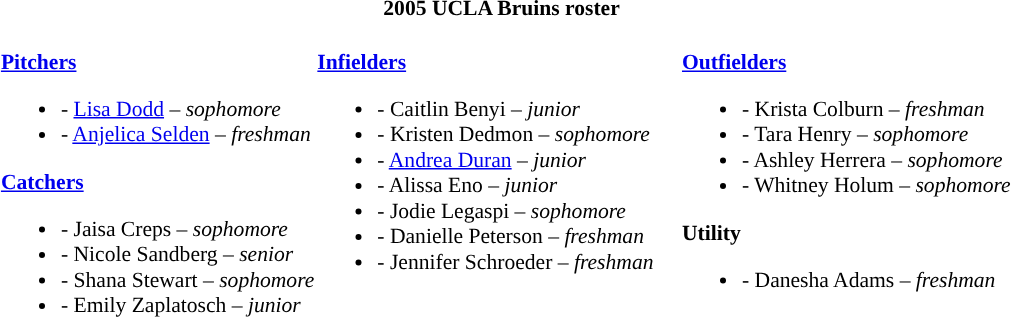<table class="toccolours" style="border-collapse:collapse; font-size:90%;">
<tr>
<th colspan=9>2005 UCLA Bruins roster</th>
</tr>
<tr>
<td width="03"> </td>
<td valign="top"><br><strong><a href='#'>Pitchers</a></strong><ul><li>- <a href='#'>Lisa Dodd</a> – <em>sophomore</em></li><li>- <a href='#'>Anjelica Selden</a> – <em>freshman</em></li></ul><strong><a href='#'>Catchers</a></strong><ul><li>- Jaisa Creps – <em>sophomore</em></li><li>- Nicole Sandberg – <em>senior</em></li><li>- Shana Stewart – <em>sophomore</em></li><li>- Emily Zaplatosch – <em>junior</em></li></ul></td>
<td valign="top"><br><strong><a href='#'>Infielders</a></strong><ul><li>- Caitlin Benyi – <em>junior</em></li><li>- Kristen Dedmon – <em>sophomore</em></li><li>- <a href='#'>Andrea Duran</a> – <em>junior</em></li><li>- Alissa Eno – <em>junior</em></li><li>- Jodie Legaspi – <em>sophomore</em></li><li>- Danielle Peterson – <em>freshman</em></li><li>- Jennifer Schroeder – <em>freshman</em></li></ul></td>
<td width="15"> </td>
<td valign="top"><br><strong><a href='#'>Outfielders</a></strong><ul><li>- Krista Colburn – <em>freshman</em></li><li>- Tara Henry – <em>sophomore</em></li><li>- Ashley Herrera – <em>sophomore</em></li><li>- Whitney Holum – <em>sophomore</em></li></ul><strong>Utility</strong><ul><li>- Danesha Adams – <em>freshman</em></li></ul></td>
</tr>
</table>
